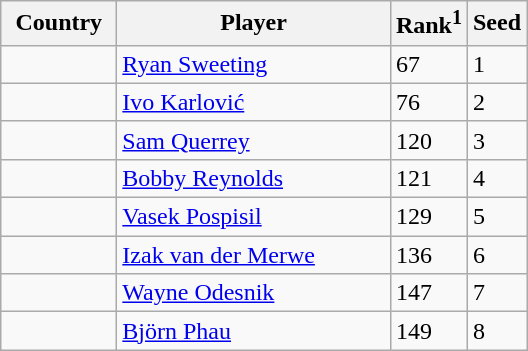<table class="sortable wikitable">
<tr>
<th width="70">Country</th>
<th width="175">Player</th>
<th>Rank<sup>1</sup></th>
<th>Seed</th>
</tr>
<tr>
<td></td>
<td><a href='#'>Ryan Sweeting</a></td>
<td>67</td>
<td>1</td>
</tr>
<tr>
<td></td>
<td><a href='#'>Ivo Karlović</a></td>
<td>76</td>
<td>2</td>
</tr>
<tr>
<td></td>
<td><a href='#'>Sam Querrey</a></td>
<td>120</td>
<td>3</td>
</tr>
<tr>
<td></td>
<td><a href='#'>Bobby Reynolds</a></td>
<td>121</td>
<td>4</td>
</tr>
<tr>
<td></td>
<td><a href='#'>Vasek Pospisil</a></td>
<td>129</td>
<td>5</td>
</tr>
<tr>
<td></td>
<td><a href='#'>Izak van der Merwe</a></td>
<td>136</td>
<td>6</td>
</tr>
<tr>
<td></td>
<td><a href='#'>Wayne Odesnik</a></td>
<td>147</td>
<td>7</td>
</tr>
<tr>
<td></td>
<td><a href='#'>Björn Phau</a></td>
<td>149</td>
<td>8</td>
</tr>
</table>
